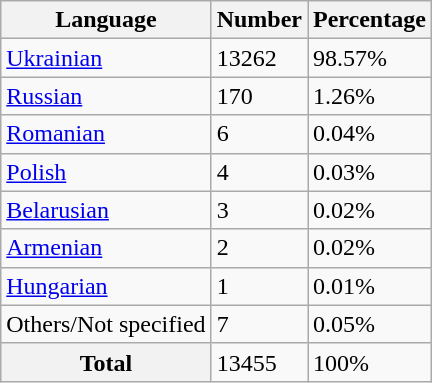<table class="wikitable sortable">
<tr>
<th>Language</th>
<th>Number</th>
<th>Percentage</th>
</tr>
<tr>
<td><a href='#'>Ukrainian</a></td>
<td>13262</td>
<td>98.57%</td>
</tr>
<tr>
<td><a href='#'>Russian</a></td>
<td>170</td>
<td>1.26%</td>
</tr>
<tr>
<td><a href='#'>Romanian</a></td>
<td>6</td>
<td>0.04%</td>
</tr>
<tr>
<td><a href='#'>Polish</a></td>
<td>4</td>
<td>0.03%</td>
</tr>
<tr>
<td><a href='#'>Belarusian</a></td>
<td>3</td>
<td>0.02%</td>
</tr>
<tr>
<td><a href='#'>Armenian</a></td>
<td>2</td>
<td>0.02%</td>
</tr>
<tr>
<td><a href='#'>Hungarian</a></td>
<td>1</td>
<td>0.01%</td>
</tr>
<tr>
<td>Others/Not specified</td>
<td>7</td>
<td>0.05%</td>
</tr>
<tr class="sortbottom">
<th>Total</th>
<td>13455</td>
<td>100%</td>
</tr>
</table>
